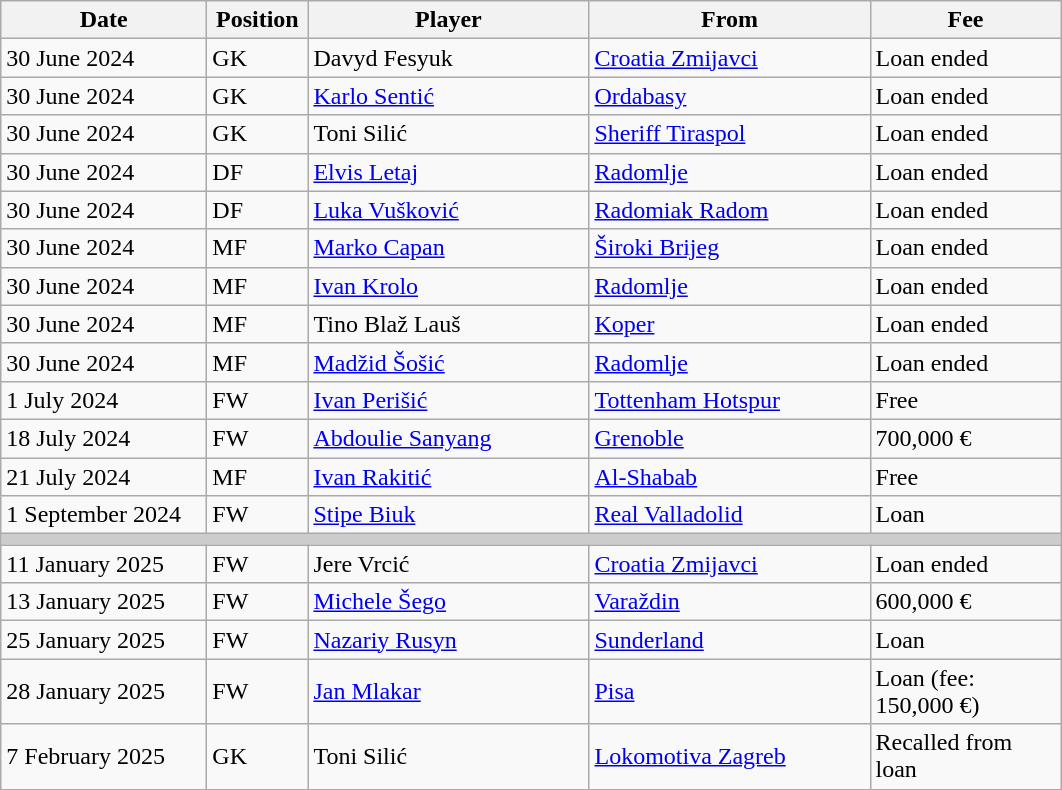<table class="wikitable plainrowheaders sortable">
<tr>
<th width=130>Date</th>
<th width=60>Position</th>
<th width=180>Player</th>
<th width=180>From</th>
<th width=120>Fee</th>
</tr>
<tr>
<td>30 June 2024</td>
<td>GK</td>
<td style="text-align:left;"> Davyd Fesyuk</td>
<td style="text-align:left;"> <a href='#'>Croatia Zmijavci</a></td>
<td>Loan ended</td>
</tr>
<tr>
<td>30 June 2024</td>
<td>GK</td>
<td style="text-align:left;"> <a href='#'>Karlo Sentić</a></td>
<td style="text-align:left;"> <a href='#'>Ordabasy</a></td>
<td>Loan ended</td>
</tr>
<tr>
<td>30 June 2024</td>
<td>GK</td>
<td style="text-align:left;"> Toni Silić</td>
<td style="text-align:left;"> <a href='#'>Sheriff Tiraspol</a></td>
<td>Loan ended</td>
</tr>
<tr>
<td>30 June 2024</td>
<td>DF</td>
<td style="text-align:left;"> <a href='#'>Elvis Letaj</a></td>
<td style="text-align:left;"> <a href='#'>Radomlje</a></td>
<td>Loan ended</td>
</tr>
<tr>
<td>30 June 2024</td>
<td>DF</td>
<td style="text-align:left;"> <a href='#'>Luka Vušković</a></td>
<td style="text-align:left;"> <a href='#'>Radomiak Radom</a></td>
<td>Loan ended</td>
</tr>
<tr>
<td>30 June 2024</td>
<td>MF</td>
<td style="text-align:left;"> <a href='#'>Marko Capan</a></td>
<td style="text-align:left;"> <a href='#'>Široki Brijeg</a></td>
<td>Loan ended</td>
</tr>
<tr>
<td>30 June 2024</td>
<td>MF</td>
<td style="text-align:left;"> <a href='#'>Ivan Krolo</a></td>
<td style="text-align:left;"> <a href='#'>Radomlje</a></td>
<td>Loan ended</td>
</tr>
<tr>
<td>30 June 2024</td>
<td>MF</td>
<td style="text-align:left;"> Tino Blaž Lauš</td>
<td style="text-align:left;"> <a href='#'>Koper</a></td>
<td>Loan ended</td>
</tr>
<tr>
<td>30 June 2024</td>
<td>MF</td>
<td style="text-align:left;"> <a href='#'>Madžid Šošić</a></td>
<td style="text-align:left;"> <a href='#'>Radomlje</a></td>
<td>Loan ended</td>
</tr>
<tr>
<td>1 July 2024</td>
<td>FW</td>
<td style="text-align:left;"> <a href='#'>Ivan Perišić</a></td>
<td style="text-align:left;"> <a href='#'>Tottenham Hotspur</a></td>
<td>Free</td>
</tr>
<tr>
<td>18 July 2024</td>
<td>FW</td>
<td style="text-align:left;"> <a href='#'>Abdoulie Sanyang</a></td>
<td style="text-align:left;"> <a href='#'>Grenoble</a></td>
<td>700,000 €</td>
</tr>
<tr>
<td>21 July 2024</td>
<td>MF</td>
<td style="text-align:left;"> <a href='#'>Ivan Rakitić</a></td>
<td style="text-align:left;"> <a href='#'>Al-Shabab</a></td>
<td>Free</td>
</tr>
<tr>
<td>1 September 2024</td>
<td>FW</td>
<td style="text-align:left;"> <a href='#'>Stipe Biuk</a></td>
<td style="text-align:left;"> <a href='#'>Real Valladolid</a></td>
<td>Loan</td>
</tr>
<tr style="color:#CCCCCC;background-color:#CCCCCC">
<td colspan="6"></td>
</tr>
<tr>
<td>11 January 2025</td>
<td>FW</td>
<td style="text-align:left;"> Jere Vrcić</td>
<td style="text-align:left;"> <a href='#'>Croatia Zmijavci</a></td>
<td>Loan ended</td>
</tr>
<tr>
<td>13 January 2025</td>
<td>FW</td>
<td style="text-align:left;"> <a href='#'>Michele Šego</a></td>
<td style="text-align:left;"> <a href='#'>Varaždin</a></td>
<td>600,000 €</td>
</tr>
<tr>
<td>25 January 2025</td>
<td>FW</td>
<td style="text-align:left;"> <a href='#'>Nazariy Rusyn</a></td>
<td style="text-align:left;"> <a href='#'>Sunderland</a></td>
<td>Loan</td>
</tr>
<tr>
<td>28 January 2025</td>
<td>FW</td>
<td style="text-align:left;"> <a href='#'>Jan Mlakar</a></td>
<td style="text-align:left;"> <a href='#'>Pisa</a></td>
<td>Loan (fee: 150,000 €)</td>
</tr>
<tr>
<td>7 February 2025</td>
<td>GK</td>
<td style="text-align:left;"> Toni Silić</td>
<td style="text-align:left;"> <a href='#'>Lokomotiva Zagreb</a></td>
<td>Recalled from loan</td>
</tr>
</table>
